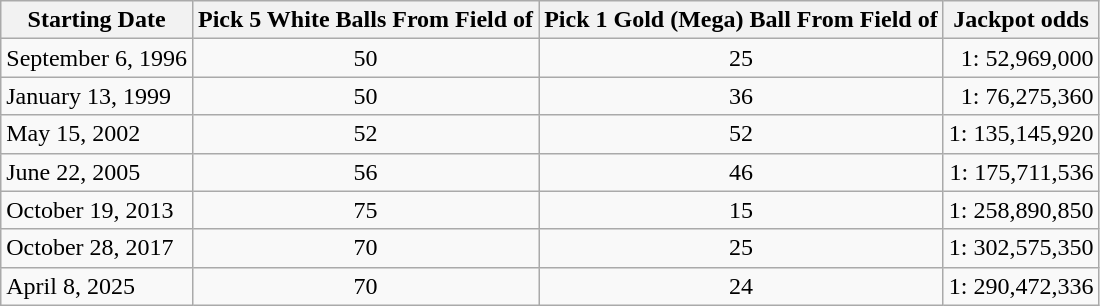<table class="wikitable">
<tr>
<th>Starting Date</th>
<th>Pick 5 White Balls From Field of</th>
<th>Pick 1 Gold (Mega) Ball From Field of</th>
<th>Jackpot odds</th>
</tr>
<tr>
<td>September 6, 1996</td>
<td style="text-align:center;">50</td>
<td style="text-align:center;">25</td>
<td style="text-align:right;">1: 52,969,000</td>
</tr>
<tr>
<td>January 13, 1999</td>
<td style="text-align:center;">50</td>
<td style="text-align:center;">36</td>
<td style="text-align:right;">1: 76,275,360</td>
</tr>
<tr>
<td>May 15, 2002</td>
<td style="text-align:center;">52</td>
<td style="text-align:center;">52</td>
<td style="text-align:right;">1: 135,145,920</td>
</tr>
<tr>
<td>June 22, 2005</td>
<td style="text-align:center;">56</td>
<td style="text-align:center;">46</td>
<td style="text-align:right;">1: 175,711,536</td>
</tr>
<tr>
<td>October 19, 2013</td>
<td style="text-align:center;">75</td>
<td style="text-align:center;">15</td>
<td style="text-align:right;">1: 258,890,850</td>
</tr>
<tr>
<td>October 28, 2017</td>
<td style="text-align:center;">70</td>
<td style="text-align:center;">25</td>
<td style="text-align:right;">1: 302,575,350</td>
</tr>
<tr>
<td>April 8, 2025</td>
<td style="text-align:center;">70</td>
<td style="text-align:center;">24</td>
<td style="text-align:right;">1: 290,472,336</td>
</tr>
</table>
